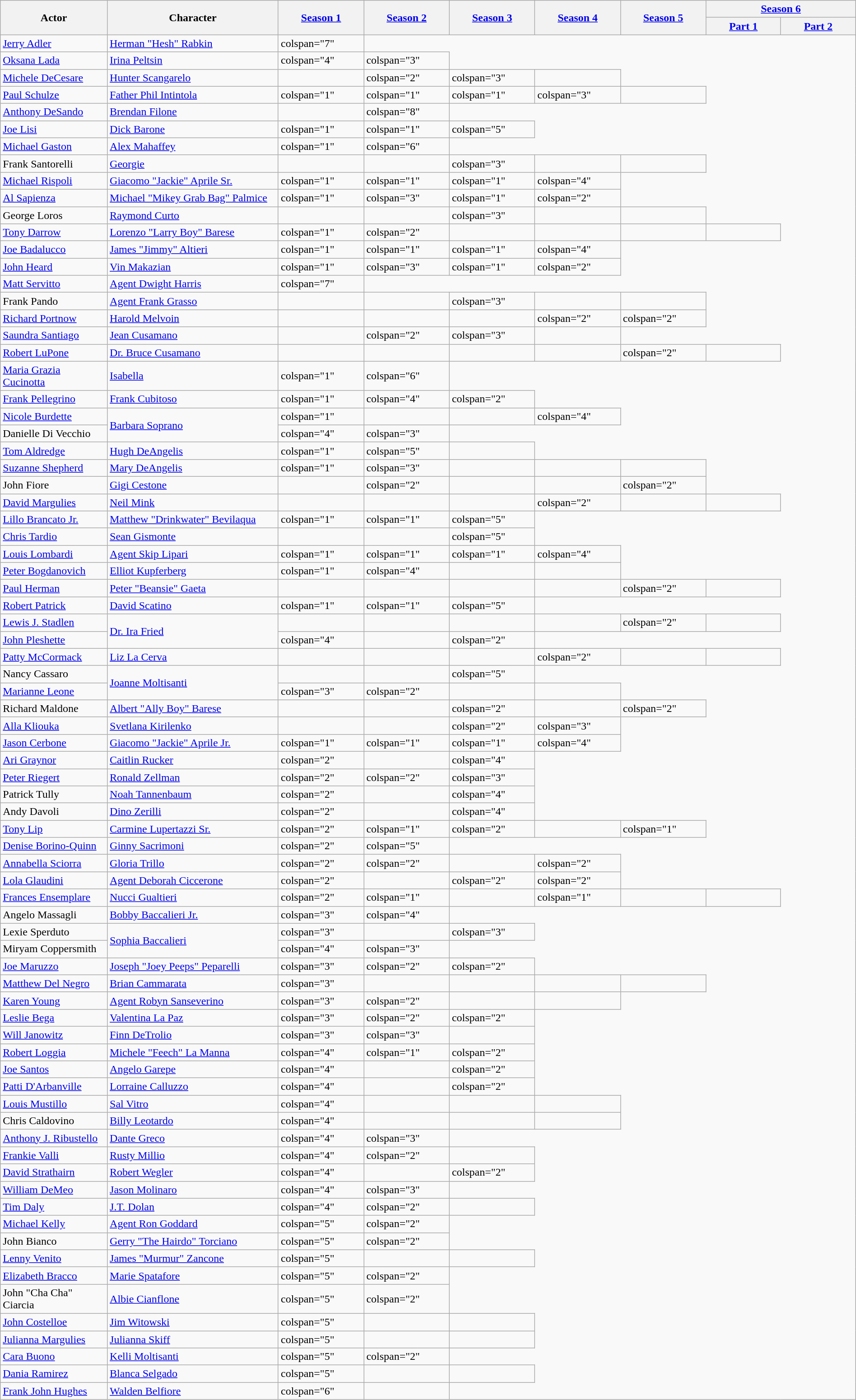<table class="wikitable sortable mw-collapsible" width="100%">
<tr>
<th rowspan="2" width="10%" scope="col">Actor</th>
<th rowspan="2" width="16%" scope="col">Character</th>
<th rowspan="2" width="8%" scope="col"><a href='#'>Season 1</a></th>
<th rowspan="2" width="8%" scope="col"><a href='#'>Season 2</a></th>
<th rowspan="2" width="8%" scope="col"><a href='#'>Season 3</a></th>
<th rowspan="2" width="8%" scope="col"><a href='#'>Season 4</a></th>
<th rowspan="2" width="8%" scope="col"><a href='#'>Season 5</a></th>
<th colspan="2" scope="col"><a href='#'>Season 6</a></th>
</tr>
<tr>
<th width="7%" scope="col"><a href='#'>Part 1</a></th>
<th width="7%" scope="col"><a href='#'>Part 2</a></th>
</tr>
<tr>
<td><a href='#'>Jerry Adler</a></td>
<td><a href='#'>Herman "Hesh" Rabkin</a></td>
<td>colspan="7" </td>
</tr>
<tr>
<td><a href='#'>Oksana Lada</a></td>
<td><a href='#'>Irina Peltsin</a></td>
<td>colspan="4" </td>
<td>colspan="3" </td>
</tr>
<tr>
<td><a href='#'>Michele DeCesare</a></td>
<td><a href='#'>Hunter Scangarelo</a></td>
<td></td>
<td>colspan="2" </td>
<td>colspan="3" </td>
<td></td>
</tr>
<tr>
<td><a href='#'>Paul Schulze</a></td>
<td><a href='#'>Father Phil Intintola</a></td>
<td>colspan="1" </td>
<td>colspan="1" </td>
<td>colspan="1" </td>
<td>colspan="3" </td>
<td></td>
</tr>
<tr>
<td><a href='#'>Anthony DeSando</a></td>
<td><a href='#'>Brendan Filone</a></td>
<td></td>
<td>colspan="8" </td>
</tr>
<tr>
<td><a href='#'>Joe Lisi</a></td>
<td><a href='#'>Dick Barone</a></td>
<td>colspan="1" </td>
<td>colspan="1" </td>
<td>colspan="5" </td>
</tr>
<tr>
<td><a href='#'>Michael Gaston</a></td>
<td><a href='#'>Alex Mahaffey</a></td>
<td>colspan="1" </td>
<td>colspan="6" </td>
</tr>
<tr>
<td>Frank Santorelli</td>
<td><a href='#'>Georgie</a></td>
<td></td>
<td></td>
<td>colspan="3" </td>
<td></td>
<td></td>
</tr>
<tr>
<td><a href='#'>Michael Rispoli</a></td>
<td><a href='#'>Giacomo "Jackie" Aprile Sr.</a></td>
<td>colspan="1" </td>
<td>colspan="1" </td>
<td>colspan="1" </td>
<td>colspan="4" </td>
</tr>
<tr>
<td><a href='#'>Al Sapienza</a></td>
<td><a href='#'>Michael "Mikey Grab Bag" Palmice</a></td>
<td>colspan="1" </td>
<td>colspan="3" </td>
<td>colspan="1" </td>
<td>colspan="2" </td>
</tr>
<tr>
<td>George Loros</td>
<td><a href='#'>Raymond Curto</a></td>
<td></td>
<td></td>
<td>colspan="3" </td>
<td></td>
<td></td>
</tr>
<tr>
<td><a href='#'>Tony Darrow</a></td>
<td><a href='#'>Lorenzo "Larry Boy" Barese</a></td>
<td>colspan="1" </td>
<td>colspan="2" </td>
<td></td>
<td></td>
<td></td>
<td></td>
</tr>
<tr>
<td><a href='#'>Joe Badalucco</a></td>
<td><a href='#'>James "Jimmy" Altieri</a></td>
<td>colspan="1" </td>
<td>colspan="1" </td>
<td>colspan="1" </td>
<td>colspan="4" </td>
</tr>
<tr>
<td><a href='#'>John Heard</a></td>
<td><a href='#'>Vin Makazian</a></td>
<td>colspan="1" </td>
<td>colspan="3" </td>
<td>colspan="1" </td>
<td>colspan="2" </td>
</tr>
<tr>
<td><a href='#'>Matt Servitto</a></td>
<td><a href='#'>Agent Dwight Harris</a></td>
<td>colspan="7" </td>
</tr>
<tr>
<td>Frank Pando</td>
<td><a href='#'>Agent Frank Grasso</a></td>
<td></td>
<td></td>
<td>colspan="3" </td>
<td></td>
<td></td>
</tr>
<tr>
<td><a href='#'>Richard Portnow</a></td>
<td><a href='#'>Harold Melvoin</a></td>
<td></td>
<td></td>
<td></td>
<td>colspan="2" </td>
<td>colspan="2" </td>
</tr>
<tr>
<td><a href='#'>Saundra Santiago</a></td>
<td><a href='#'>Jean Cusamano</a></td>
<td></td>
<td>colspan="2" </td>
<td>colspan="3" </td>
<td></td>
</tr>
<tr>
<td><a href='#'>Robert LuPone</a></td>
<td><a href='#'>Dr. Bruce Cusamano</a></td>
<td></td>
<td></td>
<td></td>
<td></td>
<td>colspan="2" </td>
<td></td>
</tr>
<tr>
<td><a href='#'>Maria Grazia Cucinotta</a></td>
<td><a href='#'>Isabella</a></td>
<td>colspan="1" </td>
<td>colspan="6" </td>
</tr>
<tr>
<td><a href='#'>Frank Pellegrino</a></td>
<td><a href='#'>Frank Cubitoso</a></td>
<td>colspan="1" </td>
<td>colspan="4" </td>
<td>colspan="2" </td>
</tr>
<tr>
<td><a href='#'>Nicole Burdette</a></td>
<td rowspan="2"><a href='#'>Barbara Soprano</a></td>
<td>colspan="1" </td>
<td></td>
<td></td>
<td>colspan="4" </td>
</tr>
<tr>
<td>Danielle Di Vecchio</td>
<td>colspan="4" </td>
<td>colspan="3" </td>
</tr>
<tr>
<td><a href='#'>Tom Aldredge</a></td>
<td><a href='#'>Hugh DeAngelis</a></td>
<td>colspan="1" </td>
<td>colspan="5" </td>
<td></td>
</tr>
<tr>
<td><a href='#'>Suzanne Shepherd</a></td>
<td><a href='#'>Mary DeAngelis</a></td>
<td>colspan="1" </td>
<td>colspan="3" </td>
<td></td>
<td></td>
<td></td>
</tr>
<tr>
<td>John Fiore</td>
<td><a href='#'>Gigi Cestone</a></td>
<td></td>
<td>colspan="2" </td>
<td></td>
<td></td>
<td>colspan="2" </td>
</tr>
<tr>
<td><a href='#'>David Margulies</a></td>
<td><a href='#'>Neil Mink</a></td>
<td></td>
<td></td>
<td></td>
<td>colspan="2" </td>
<td></td>
<td></td>
</tr>
<tr>
<td><a href='#'>Lillo Brancato Jr.</a></td>
<td><a href='#'>Matthew "Drinkwater" Bevilaqua</a></td>
<td>colspan="1" </td>
<td>colspan="1" </td>
<td>colspan="5" </td>
</tr>
<tr>
<td><a href='#'>Chris Tardio</a></td>
<td><a href='#'>Sean Gismonte</a></td>
<td></td>
<td></td>
<td>colspan="5" </td>
</tr>
<tr>
<td><a href='#'>Louis Lombardi</a></td>
<td><a href='#'>Agent Skip Lipari</a></td>
<td>colspan="1" </td>
<td>colspan="1" </td>
<td>colspan="1" </td>
<td>colspan="4" </td>
</tr>
<tr>
<td><a href='#'>Peter Bogdanovich</a></td>
<td><a href='#'>Elliot Kupferberg</a></td>
<td>colspan="1" </td>
<td>colspan="4" </td>
<td></td>
<td></td>
</tr>
<tr>
<td><a href='#'>Paul Herman</a></td>
<td><a href='#'>Peter "Beansie" Gaeta</a></td>
<td></td>
<td></td>
<td></td>
<td></td>
<td>colspan="2" </td>
<td></td>
</tr>
<tr>
<td><a href='#'>Robert Patrick</a></td>
<td><a href='#'>David Scatino</a></td>
<td>colspan="1" </td>
<td>colspan="1" </td>
<td>colspan="5" </td>
</tr>
<tr>
<td><a href='#'>Lewis J. Stadlen</a></td>
<td rowspan="2"><a href='#'>Dr. Ira Fried</a></td>
<td></td>
<td></td>
<td></td>
<td></td>
<td>colspan="2" </td>
<td></td>
</tr>
<tr>
<td><a href='#'>John Pleshette</a></td>
<td>colspan="4" </td>
<td></td>
<td>colspan="2" </td>
</tr>
<tr>
<td><a href='#'>Patty McCormack</a></td>
<td><a href='#'>Liz La Cerva</a></td>
<td></td>
<td></td>
<td></td>
<td>colspan="2" </td>
<td></td>
<td></td>
</tr>
<tr>
<td>Nancy Cassaro</td>
<td rowspan="2"><a href='#'>Joanne Moltisanti</a></td>
<td></td>
<td></td>
<td>colspan="5" </td>
</tr>
<tr>
<td><a href='#'>Marianne Leone</a></td>
<td>colspan="3" </td>
<td>colspan="2" </td>
<td></td>
<td></td>
</tr>
<tr>
<td>Richard Maldone</td>
<td><a href='#'>Albert "Ally Boy" Barese</a></td>
<td></td>
<td></td>
<td>colspan="2" </td>
<td></td>
<td>colspan="2" </td>
</tr>
<tr>
<td><a href='#'>Alla Kliouka</a></td>
<td><a href='#'>Svetlana Kirilenko</a></td>
<td></td>
<td></td>
<td>colspan="2" </td>
<td>colspan="3" </td>
</tr>
<tr>
<td><a href='#'>Jason Cerbone</a></td>
<td><a href='#'>Giacomo "Jackie" Aprile Jr.</a></td>
<td>colspan="1" </td>
<td>colspan="1" </td>
<td>colspan="1" </td>
<td>colspan="4" </td>
</tr>
<tr>
<td><a href='#'>Ari Graynor</a></td>
<td><a href='#'>Caitlin Rucker</a></td>
<td>colspan="2" </td>
<td></td>
<td>colspan="4" </td>
</tr>
<tr>
<td><a href='#'>Peter Riegert</a></td>
<td><a href='#'>Ronald Zellman</a></td>
<td>colspan="2" </td>
<td>colspan="2" </td>
<td>colspan="3" </td>
</tr>
<tr>
<td>Patrick Tully</td>
<td><a href='#'>Noah Tannenbaum</a></td>
<td>colspan="2" </td>
<td></td>
<td>colspan="4" </td>
</tr>
<tr>
<td>Andy Davoli</td>
<td><a href='#'>Dino Zerilli</a></td>
<td>colspan="2" </td>
<td></td>
<td>colspan="4" </td>
</tr>
<tr>
<td><a href='#'>Tony Lip</a></td>
<td><a href='#'>Carmine Lupertazzi Sr.</a></td>
<td>colspan="2" </td>
<td>colspan="1" </td>
<td>colspan="2" </td>
<td></td>
<td>colspan="1" </td>
</tr>
<tr>
<td><a href='#'>Denise Borino-Quinn</a></td>
<td><a href='#'>Ginny Sacrimoni</a></td>
<td>colspan="2" </td>
<td>colspan="5" </td>
</tr>
<tr>
<td><a href='#'>Annabella Sciorra</a></td>
<td><a href='#'>Gloria Trillo</a></td>
<td>colspan="2" </td>
<td>colspan="2" </td>
<td></td>
<td>colspan="2" </td>
</tr>
<tr>
<td><a href='#'>Lola Glaudini</a></td>
<td><a href='#'>Agent Deborah Ciccerone</a></td>
<td>colspan="2" </td>
<td></td>
<td>colspan="2" </td>
<td>colspan="2" </td>
</tr>
<tr>
<td><a href='#'>Frances Ensemplare</a></td>
<td><a href='#'>Nucci Gualtieri</a></td>
<td>colspan="2" </td>
<td>colspan="1" </td>
<td></td>
<td>colspan="1" </td>
<td></td>
<td></td>
</tr>
<tr>
<td>Angelo Massagli</td>
<td><a href='#'>Bobby Baccalieri Jr.</a></td>
<td>colspan="3" </td>
<td>colspan="4" </td>
</tr>
<tr>
<td>Lexie Sperduto</td>
<td rowspan="2"><a href='#'>Sophia Baccalieri</a></td>
<td>colspan="3" </td>
<td></td>
<td>colspan="3" </td>
</tr>
<tr>
<td>Miryam Coppersmith</td>
<td>colspan="4" </td>
<td>colspan="3" </td>
</tr>
<tr>
<td><a href='#'>Joe Maruzzo</a></td>
<td><a href='#'>Joseph "Joey Peeps" Peparelli</a></td>
<td>colspan="3" </td>
<td>colspan="2" </td>
<td>colspan="2" </td>
</tr>
<tr>
<td><a href='#'>Matthew Del Negro</a></td>
<td><a href='#'>Brian Cammarata</a></td>
<td>colspan="3" </td>
<td></td>
<td></td>
<td></td>
<td></td>
</tr>
<tr>
<td><a href='#'>Karen Young</a></td>
<td><a href='#'>Agent Robyn Sanseverino</a></td>
<td>colspan="3" </td>
<td>colspan="2" </td>
<td></td>
<td></td>
</tr>
<tr>
<td><a href='#'>Leslie Bega</a></td>
<td><a href='#'>Valentina La Paz</a></td>
<td>colspan="3" </td>
<td>colspan="2" </td>
<td>colspan="2" </td>
</tr>
<tr>
<td><a href='#'>Will Janowitz</a></td>
<td><a href='#'>Finn DeTrolio</a></td>
<td>colspan="3" </td>
<td>colspan="3" </td>
<td></td>
</tr>
<tr>
<td><a href='#'>Robert Loggia</a></td>
<td><a href='#'>Michele "Feech" La Manna</a></td>
<td>colspan="4" </td>
<td>colspan="1" </td>
<td>colspan="2" </td>
</tr>
<tr>
<td><a href='#'>Joe Santos</a></td>
<td><a href='#'>Angelo Garepe</a></td>
<td>colspan="4" </td>
<td></td>
<td>colspan="2" </td>
</tr>
<tr>
<td><a href='#'>Patti D'Arbanville</a></td>
<td><a href='#'>Lorraine Calluzzo</a></td>
<td>colspan="4" </td>
<td></td>
<td>colspan="2" </td>
</tr>
<tr>
<td><a href='#'>Louis Mustillo</a></td>
<td><a href='#'>Sal Vitro</a></td>
<td>colspan="4" </td>
<td></td>
<td></td>
<td></td>
</tr>
<tr>
<td>Chris Caldovino</td>
<td><a href='#'>Billy Leotardo</a></td>
<td>colspan="4" </td>
<td></td>
<td></td>
<td></td>
</tr>
<tr>
<td><a href='#'>Anthony J. Ribustello</a></td>
<td><a href='#'>Dante Greco</a></td>
<td>colspan="4" </td>
<td>colspan="3" </td>
</tr>
<tr>
<td><a href='#'>Frankie Valli</a></td>
<td><a href='#'>Rusty Millio</a></td>
<td>colspan="4" </td>
<td>colspan="2" </td>
<td></td>
</tr>
<tr>
<td><a href='#'>David Strathairn</a></td>
<td><a href='#'>Robert Wegler</a></td>
<td>colspan="4" </td>
<td></td>
<td>colspan="2" </td>
</tr>
<tr>
<td><a href='#'>William DeMeo</a></td>
<td><a href='#'>Jason Molinaro</a></td>
<td>colspan="4" </td>
<td>colspan="3" </td>
</tr>
<tr>
<td><a href='#'>Tim Daly</a></td>
<td><a href='#'>J.T. Dolan</a></td>
<td>colspan="4" </td>
<td>colspan="2" </td>
<td></td>
</tr>
<tr>
<td><a href='#'>Michael Kelly</a></td>
<td><a href='#'>Agent Ron Goddard</a></td>
<td>colspan="5" </td>
<td>colspan="2" </td>
</tr>
<tr>
<td>John Bianco</td>
<td><a href='#'>Gerry "The Hairdo" Torciano</a></td>
<td>colspan="5" </td>
<td>colspan="2" </td>
</tr>
<tr>
<td><a href='#'>Lenny Venito</a></td>
<td><a href='#'>James "Murmur" Zancone</a></td>
<td>colspan="5" </td>
<td></td>
<td></td>
</tr>
<tr>
<td><a href='#'>Elizabeth Bracco</a></td>
<td><a href='#'>Marie Spatafore</a></td>
<td>colspan="5" </td>
<td>colspan="2" </td>
</tr>
<tr>
<td>John "Cha Cha" Ciarcia</td>
<td><a href='#'>Albie Cianflone</a></td>
<td>colspan="5" </td>
<td>colspan="2" </td>
</tr>
<tr>
<td><a href='#'>John Costelloe</a></td>
<td><a href='#'>Jim Witowski</a></td>
<td>colspan="5" </td>
<td></td>
<td></td>
</tr>
<tr>
<td><a href='#'>Julianna Margulies</a></td>
<td><a href='#'>Julianna Skiff</a></td>
<td>colspan="5" </td>
<td></td>
<td></td>
</tr>
<tr>
<td><a href='#'>Cara Buono</a></td>
<td><a href='#'>Kelli Moltisanti</a></td>
<td>colspan="5" </td>
<td>colspan="2" </td>
</tr>
<tr>
<td><a href='#'>Dania Ramirez</a></td>
<td><a href='#'>Blanca Selgado</a></td>
<td>colspan="5" </td>
<td></td>
<td></td>
</tr>
<tr>
<td><a href='#'>Frank John Hughes</a></td>
<td><a href='#'>Walden Belfiore</a></td>
<td>colspan="6" </td>
<td></td>
</tr>
</table>
